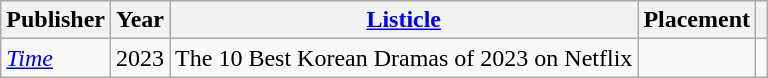<table class="wikitable plainrowheaders">
<tr>
<th scope="col">Publisher</th>
<th scope="col">Year</th>
<th scope="col"><a href='#'>Listicle</a></th>
<th scope="col">Placement</th>
<th scope="col"></th>
</tr>
<tr>
<td><em><a href='#'>Time</a></em></td>
<td style="text-align:center">2023</td>
<td>The 10 Best Korean Dramas of 2023 on Netflix</td>
<td></td>
<td style="text-align:center"></td>
</tr>
</table>
